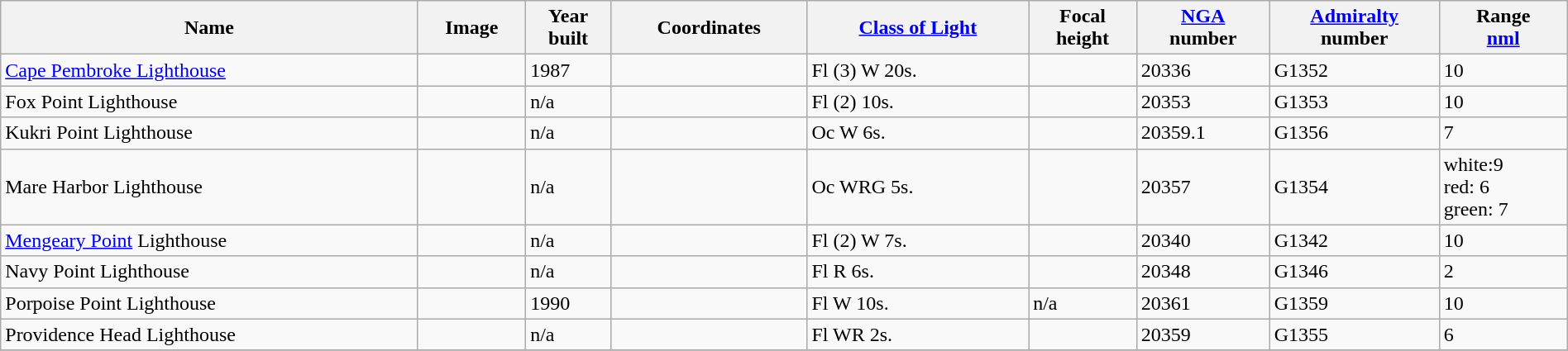<table class="wikitable sortable" style="width:100%">
<tr>
<th>Name</th>
<th>Image</th>
<th>Year<br>built</th>
<th>Coordinates</th>
<th><a href='#'>Class of Light</a></th>
<th>Focal<br>height</th>
<th><a href='#'>NGA</a><br>number</th>
<th><a href='#'>Admiralty</a><br>number</th>
<th>Range<br><a href='#'>nml</a></th>
</tr>
<tr>
<td><a href='#'>Cape Pembroke Lighthouse</a></td>
<td></td>
<td>1987</td>
<td></td>
<td>Fl (3) W 20s.</td>
<td></td>
<td>20336</td>
<td>G1352</td>
<td>10</td>
</tr>
<tr>
<td>Fox Point Lighthouse</td>
<td></td>
<td>n/a</td>
<td></td>
<td>Fl (2) 10s.</td>
<td></td>
<td>20353</td>
<td>G1353</td>
<td>10</td>
</tr>
<tr>
<td>Kukri Point Lighthouse</td>
<td></td>
<td>n/a</td>
<td></td>
<td>Oc W 6s.</td>
<td></td>
<td>20359.1</td>
<td>G1356</td>
<td>7</td>
</tr>
<tr>
<td>Mare Harbor Lighthouse</td>
<td></td>
<td>n/a</td>
<td></td>
<td>Oc WRG 5s.</td>
<td></td>
<td>20357</td>
<td>G1354</td>
<td>white:9<br>red: 6<br>green: 7</td>
</tr>
<tr>
<td><a href='#'>Mengeary Point</a> Lighthouse</td>
<td></td>
<td>n/a</td>
<td></td>
<td>Fl (2) W 7s.</td>
<td></td>
<td>20340</td>
<td>G1342</td>
<td>10</td>
</tr>
<tr>
<td>Navy Point Lighthouse</td>
<td></td>
<td>n/a</td>
<td></td>
<td>Fl R 6s.</td>
<td></td>
<td>20348</td>
<td>G1346</td>
<td>2</td>
</tr>
<tr>
<td>Porpoise Point Lighthouse</td>
<td></td>
<td>1990</td>
<td></td>
<td>Fl W 10s.</td>
<td>n/a</td>
<td>20361</td>
<td>G1359</td>
<td>10</td>
</tr>
<tr>
<td>Providence Head Lighthouse</td>
<td></td>
<td>n/a</td>
<td></td>
<td>Fl WR 2s.</td>
<td></td>
<td>20359</td>
<td>G1355</td>
<td>6</td>
</tr>
<tr>
</tr>
</table>
